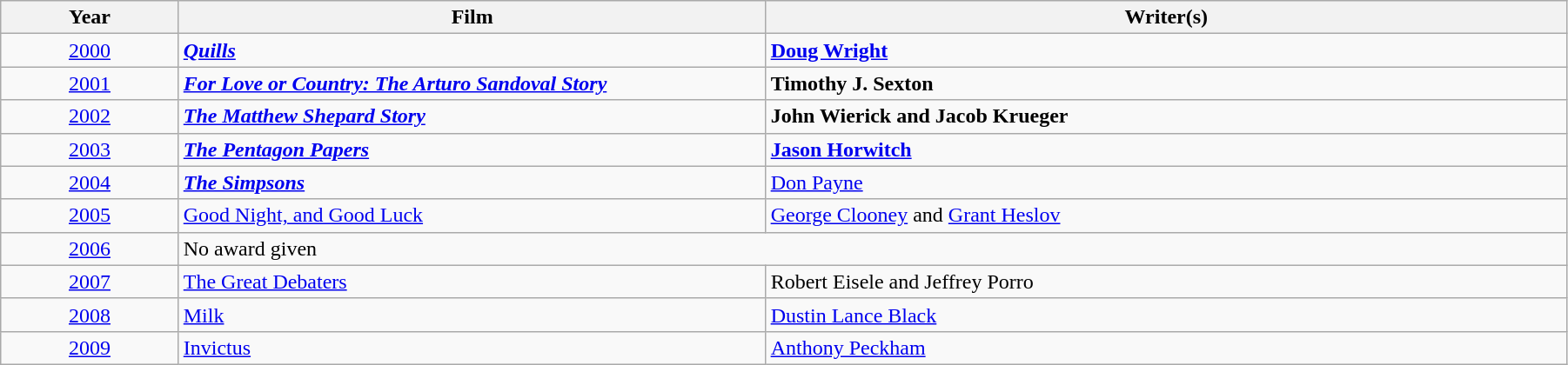<table class="wikitable sortable" width="95%" cellpadding="4">
<tr>
<th width="10%">Year</th>
<th width="33%">Film</th>
<th width="45%">Writer(s)</th>
</tr>
<tr>
<td rowspan="1" style="text-align:center;"><a href='#'>2000</a> </td>
<td><strong><em><a href='#'>Quills</a></em></strong></td>
<td><strong><a href='#'>Doug Wright</a></strong></td>
</tr>
<tr>
<td rowspan="1" style="text-align:center;"><a href='#'>2001</a> </td>
<td><strong><em><a href='#'>For Love or Country: The Arturo Sandoval Story</a></em></strong></td>
<td><strong>Timothy J. Sexton</strong></td>
</tr>
<tr>
<td rowspan="1" style="text-align:center;"><a href='#'>2002</a> </td>
<td><strong><em><a href='#'>The Matthew Shepard Story</a></em></strong></td>
<td><strong>John Wierick and Jacob Krueger</strong></td>
</tr>
<tr>
<td rowspan="1" style="text-align:center;"><a href='#'>2003</a> </td>
<td><strong><em><a href='#'>The Pentagon Papers</a></em></strong></td>
<td><strong><a href='#'>Jason Horwitch</a></strong></td>
</tr>
<tr>
<td rowspan="1" style="text-align:center;"><a href='#'>2004</a> </td>
<td><strong><em><a href='#'>The Simpsons</a><em> <strong></td>
<td></strong><a href='#'>Don Payne</a><strong></td>
</tr>
<tr>
<td rowspan="1" style="text-align:center;"><a href='#'>2005</a> </td>
<td></em></strong><a href='#'>Good Night, and Good Luck</a><strong><em></td>
<td></strong><a href='#'>George Clooney</a> and <a href='#'>Grant Heslov</a><strong></td>
</tr>
<tr>
<td rowspan="1" style="text-align:center;"><a href='#'>2006</a> </td>
<td colspan="2" style="text-align:left;">No award given</td>
</tr>
<tr>
<td rowspan="1" style="text-align:center;"><a href='#'>2007</a> </td>
<td></em></strong><a href='#'>The Great Debaters</a><strong><em></td>
<td></strong>Robert Eisele and Jeffrey Porro<strong></td>
</tr>
<tr>
<td rowspan="1" style="text-align:center;"><a href='#'>2008</a> </td>
<td></em></strong><a href='#'>Milk</a><strong><em></td>
<td></strong><a href='#'>Dustin Lance Black</a><strong></td>
</tr>
<tr>
<td rowspan="1" style="text-align:center;"><a href='#'>2009</a> </td>
<td></em></strong><a href='#'>Invictus</a><strong><em></td>
<td></strong><a href='#'>Anthony Peckham</a><strong></td>
</tr>
</table>
